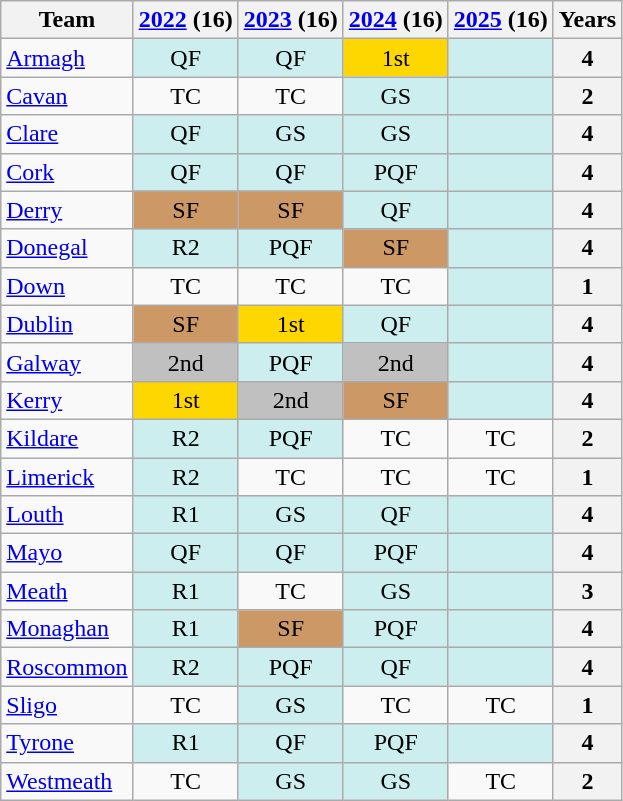<table class="wikitable sortable" style="text-align:center">
<tr>
<th>Team</th>
<th><a href='#'>2022</a> (16)</th>
<th><a href='#'>2023</a> (16)</th>
<th><a href='#'>2024</a> (16)</th>
<th><a href='#'>2025</a> (16)</th>
<th>Years</th>
</tr>
<tr>
<td align="left"> <a href='#'>Armagh</a></td>
<td bgcolor="#cceeee">QF</td>
<td bgcolor="#cceeee">QF</td>
<td bgcolor="gold">1st</td>
<td bgcolor="#cceeee"></td>
<th>4</th>
</tr>
<tr>
<td align="left"> <a href='#'>Cavan</a></td>
<td>TC</td>
<td>TC</td>
<td bgcolor="#cceeee">GS</td>
<td bgcolor="#cceeee"></td>
<th>2</th>
</tr>
<tr>
<td align="left"> <a href='#'>Clare</a></td>
<td bgcolor="#cceeee">QF</td>
<td bgcolor="#cceeee">GS</td>
<td bgcolor="#cceeee">GS</td>
<td bgcolor="#cceeee"></td>
<th>4</th>
</tr>
<tr>
<td align="left"> <a href='#'>Cork</a></td>
<td bgcolor="#cceeee">QF</td>
<td bgcolor="#cceeee">QF</td>
<td bgcolor="#cceeee">PQF</td>
<td bgcolor="#cceeee"></td>
<th>4</th>
</tr>
<tr>
<td align="left"> <a href='#'>Derry</a></td>
<td bgcolor="#cc9966">SF</td>
<td bgcolor="#cc9966">SF</td>
<td bgcolor="#cceeee">QF</td>
<td bgcolor="#cceeee"></td>
<th>4</th>
</tr>
<tr>
<td align="left"> <a href='#'>Donegal</a></td>
<td bgcolor="#cceeee">R2</td>
<td bgcolor="#cceeee">PQF</td>
<td bgcolor="#cc9966">SF</td>
<td bgcolor="#cceeee"></td>
<th>4</th>
</tr>
<tr>
<td align="left"> <a href='#'>Down</a></td>
<td>TC</td>
<td>TC</td>
<td>TC</td>
<td bgcolor="#cceeee"></td>
<th>1</th>
</tr>
<tr>
<td align="left"> <a href='#'>Dublin</a></td>
<td bgcolor="#cc9966">SF</td>
<td bgcolor="gold">1st</td>
<td bgcolor="#cceeee">QF</td>
<td bgcolor="#cceeee"></td>
<th>4</th>
</tr>
<tr>
<td align="left"> <a href='#'>Galway</a></td>
<td bgcolor="silver">2nd</td>
<td bgcolor="#cceeee">PQF</td>
<td bgcolor="silver">2nd</td>
<td bgcolor="#cceeee"></td>
<th>4</th>
</tr>
<tr>
<td align="left"> <a href='#'>Kerry</a></td>
<td bgcolor="gold">1st</td>
<td bgcolor="silver">2nd</td>
<td bgcolor="#cc9966">SF</td>
<td bgcolor="#cceeee"></td>
<th>4</th>
</tr>
<tr>
<td align="left"> <a href='#'>Kildare</a></td>
<td bgcolor="#cceeee">R2</td>
<td bgcolor="#cceeee">PQF</td>
<td>TC</td>
<td>TC</td>
<th>2</th>
</tr>
<tr>
<td align="left"> <a href='#'>Limerick</a></td>
<td bgcolor="#cceeee">R2</td>
<td>TC</td>
<td>TC</td>
<td>TC</td>
<th>1</th>
</tr>
<tr>
<td align="left"> <a href='#'>Louth</a></td>
<td bgcolor="#cceeee">R1</td>
<td bgcolor="#cceeee">GS</td>
<td bgcolor="#cceeee">QF</td>
<td bgcolor="#cceeee"></td>
<th>4</th>
</tr>
<tr>
<td align="left"> <a href='#'>Mayo</a></td>
<td bgcolor="#cceeee">QF</td>
<td bgcolor="#cceeee">QF</td>
<td bgcolor="#cceeee">PQF</td>
<td bgcolor="#cceeee"></td>
<th>4</th>
</tr>
<tr>
<td align="left"> <a href='#'>Meath</a></td>
<td bgcolor="#cceeee">R1</td>
<td>TC</td>
<td bgcolor="#cceeee">GS</td>
<td bgcolor="#cceeee"></td>
<th>3</th>
</tr>
<tr>
<td align="left"> <a href='#'>Monaghan</a></td>
<td bgcolor="#cceeee">R1</td>
<td bgcolor="#cc9966">SF</td>
<td bgcolor="#cceeee">PQF</td>
<td bgcolor="#cceeee"></td>
<th>4</th>
</tr>
<tr>
<td align="left"> <a href='#'>Roscommon</a></td>
<td bgcolor="#cceeee">R2</td>
<td bgcolor="#cceeee">PQF</td>
<td bgcolor="#cceeee">QF</td>
<td bgcolor="#cceeee"></td>
<th>4</th>
</tr>
<tr>
<td align="left"> <a href='#'>Sligo</a></td>
<td>TC</td>
<td bgcolor="#cceeee">GS</td>
<td>TC</td>
<td>TC</td>
<th>1</th>
</tr>
<tr>
<td align="left"> <a href='#'>Tyrone</a></td>
<td bgcolor="#cceeee">R1</td>
<td bgcolor="#cceeee">QF</td>
<td bgcolor="#cceeee">PQF</td>
<td bgcolor="#cceeee"></td>
<th>4</th>
</tr>
<tr>
<td align="left"> <a href='#'>Westmeath</a></td>
<td>TC</td>
<td bgcolor="#cceeee">GS</td>
<td bgcolor="#cceeee">GS</td>
<td>TC</td>
<th>2</th>
</tr>
</table>
